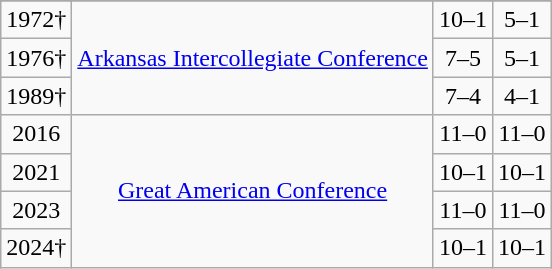<table class="wikitable">
<tr>
</tr>
<tr style="text-align:center;">
<td>1972†</td>
<td rowspan="3"><a href='#'>Arkansas Intercollegiate Conference</a></td>
<td>10–1</td>
<td>5–1</td>
</tr>
<tr style="text-align:center;">
<td>1976†</td>
<td>7–5</td>
<td>5–1</td>
</tr>
<tr style="text-align:center;">
<td>1989†</td>
<td>7–4</td>
<td>4–1</td>
</tr>
<tr style="text-align:center;">
<td>2016</td>
<td rowspan="4"><a href='#'>Great American Conference</a></td>
<td>11–0</td>
<td>11–0</td>
</tr>
<tr style="text-align:center;">
<td>2021</td>
<td>10–1</td>
<td>10–1</td>
</tr>
<tr style="text-align:center;">
<td>2023</td>
<td>11–0</td>
<td>11–0</td>
</tr>
<tr style="text-align:center;">
<td>2024†</td>
<td>10–1</td>
<td>10–1</td>
</tr>
</table>
